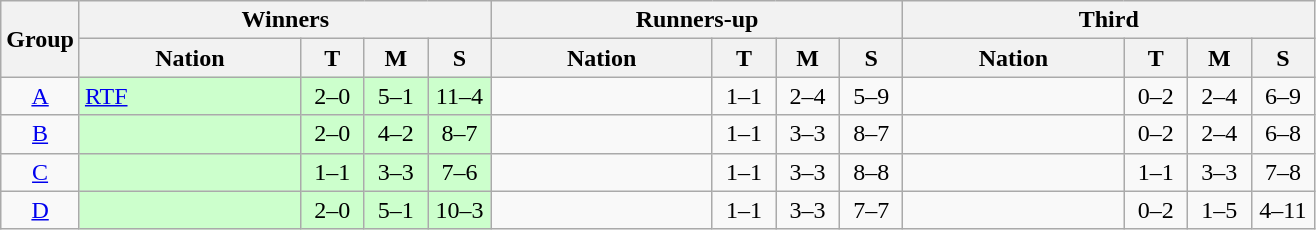<table class="wikitable nowrap" style=text-align:center>
<tr>
<th rowspan=2>Group</th>
<th colspan=4>Winners</th>
<th colspan=4>Runners-up</th>
<th colspan=4>Third</th>
</tr>
<tr>
<th width=140>Nation</th>
<th width=35>T</th>
<th width=35>M</th>
<th width=35>S</th>
<th width=140>Nation</th>
<th width=35>T</th>
<th width=35>M</th>
<th width=35>S</th>
<th width=140>Nation</th>
<th width=35>T</th>
<th width=35>M</th>
<th width=35>S</th>
</tr>
<tr>
<td><a href='#'>A</a></td>
<td style=text-align:left bgcolor=ccffcc> <a href='#'>RTF</a></td>
<td bgcolor=ccffcc>2–0</td>
<td bgcolor=ccffcc>5–1</td>
<td bgcolor=ccffcc>11–4</td>
<td style=text-align:left></td>
<td>1–1</td>
<td>2–4</td>
<td>5–9</td>
<td style=text-align:left></td>
<td>0–2</td>
<td>2–4</td>
<td>6–9</td>
</tr>
<tr>
<td><a href='#'>B</a></td>
<td style=text-align:left bgcolor=ccffcc></td>
<td bgcolor=ccffcc>2–0</td>
<td bgcolor=ccffcc>4–2</td>
<td bgcolor=ccffcc>8–7</td>
<td style=text-align:left></td>
<td>1–1</td>
<td>3–3</td>
<td>8–7</td>
<td style=text-align:left></td>
<td>0–2</td>
<td>2–4</td>
<td>6–8</td>
</tr>
<tr>
<td><a href='#'>C</a></td>
<td style=text-align:left bgcolor=ccffcc></td>
<td bgcolor=ccffcc>1–1</td>
<td bgcolor=ccffcc>3–3</td>
<td bgcolor=ccffcc>7–6</td>
<td style=text-align:left></td>
<td>1–1</td>
<td>3–3</td>
<td>8–8</td>
<td style=text-align:left></td>
<td>1–1</td>
<td>3–3</td>
<td>7–8</td>
</tr>
<tr>
<td><a href='#'>D</a></td>
<td style=text-align:left bgcolor=ccffcc></td>
<td bgcolor=ccffcc>2–0</td>
<td bgcolor=ccffcc>5–1</td>
<td bgcolor=ccffcc>10–3</td>
<td style=text-align:left></td>
<td>1–1</td>
<td>3–3</td>
<td>7–7</td>
<td style=text-align:left></td>
<td>0–2</td>
<td>1–5</td>
<td>4–11</td>
</tr>
</table>
